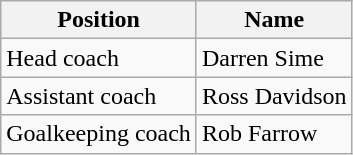<table class="wikitable">
<tr>
<th>Position</th>
<th>Name</th>
</tr>
<tr>
<td>Head coach</td>
<td> Darren Sime</td>
</tr>
<tr>
<td>Assistant coach</td>
<td> Ross Davidson</td>
</tr>
<tr>
<td>Goalkeeping coach</td>
<td> Rob Farrow</td>
</tr>
</table>
